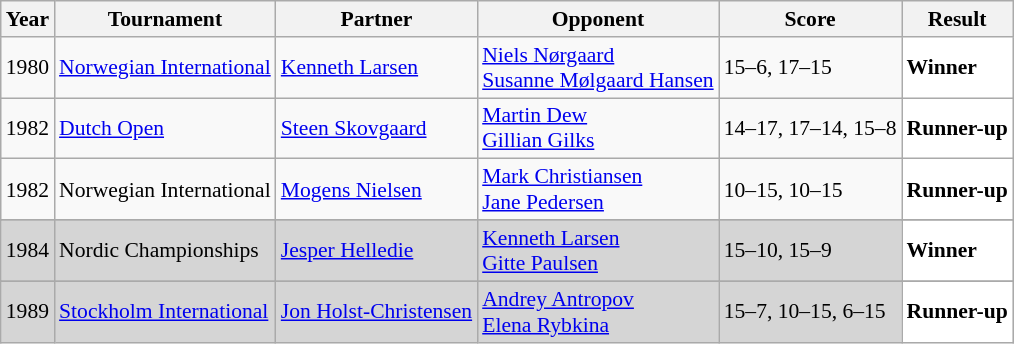<table class="sortable wikitable" style="font-size: 90%;">
<tr>
<th>Year</th>
<th>Tournament</th>
<th>Partner</th>
<th>Opponent</th>
<th>Score</th>
<th>Result</th>
</tr>
<tr>
<td align="center">1980</td>
<td align="left"><a href='#'>Norwegian International</a></td>
<td align="left"> <a href='#'>Kenneth Larsen</a></td>
<td align="left"> <a href='#'>Niels Nørgaard</a> <br>  <a href='#'>Susanne Mølgaard Hansen</a></td>
<td align="left">15–6, 17–15</td>
<td style="text-align:left; background: white"> <strong>Winner</strong></td>
</tr>
<tr>
<td align="center">1982</td>
<td align="left"><a href='#'>Dutch Open</a></td>
<td align="left"> <a href='#'>Steen Skovgaard</a></td>
<td align="left"> <a href='#'>Martin Dew</a> <br>  <a href='#'>Gillian Gilks</a></td>
<td align="left">14–17, 17–14, 15–8</td>
<td style="text-align:left; background:white"> <strong>Runner-up</strong></td>
</tr>
<tr>
<td align="center">1982</td>
<td align="left">Norwegian International</td>
<td align="left"> <a href='#'>Mogens Nielsen</a></td>
<td align="left"> <a href='#'>Mark Christiansen</a> <br>  <a href='#'>Jane Pedersen</a></td>
<td align="left">10–15, 10–15</td>
<td style="text-align:left; background: white"> <strong>Runner-up</strong></td>
</tr>
<tr>
</tr>
<tr style="background:#D5D5D5">
<td align="center">1984</td>
<td align="left">Nordic Championships</td>
<td align="left"> <a href='#'>Jesper Helledie</a></td>
<td align="left"> <a href='#'>Kenneth Larsen</a> <br>  <a href='#'>Gitte Paulsen</a></td>
<td align="left">15–10, 15–9</td>
<td style="text-align:left; background: white"> <strong>Winner</strong></td>
</tr>
<tr>
</tr>
<tr style="background:#D5D5D5">
<td align="center">1989</td>
<td align="left"><a href='#'>Stockholm International</a></td>
<td align="left"> <a href='#'>Jon Holst-Christensen</a></td>
<td align="left"> <a href='#'>Andrey Antropov</a> <br>  <a href='#'>Elena Rybkina</a></td>
<td align="left">15–7, 10–15, 6–15</td>
<td style="text-align:left; background:white"> <strong>Runner-up</strong></td>
</tr>
</table>
